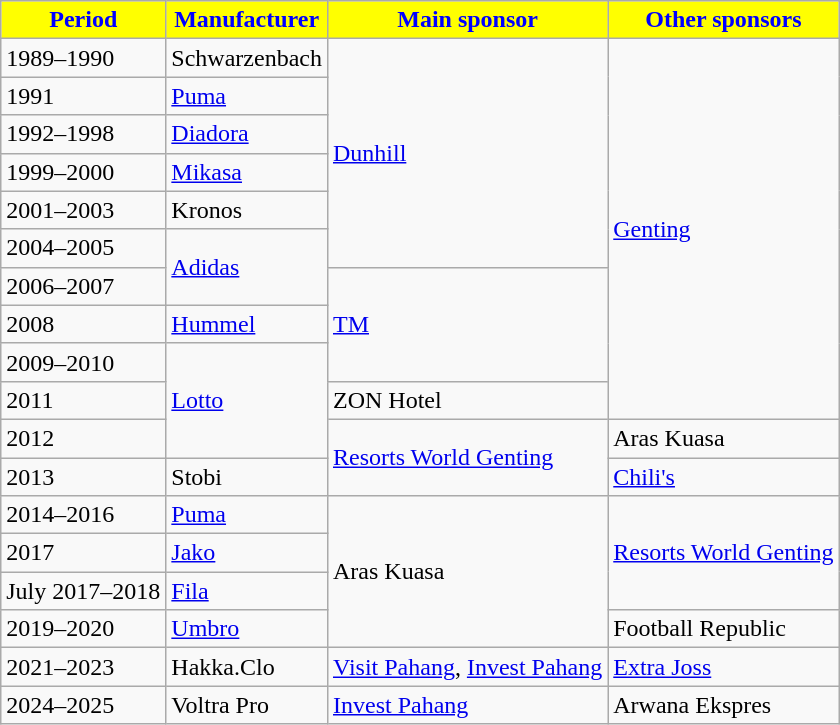<table class="wikitable" ;">
<tr>
<th style="background:Yellow; color:Blue;">Period</th>
<th style="background:Yellow; color:Blue;">Manufacturer</th>
<th style="background:Yellow; color:Blue;">Main sponsor</th>
<th style="background:Yellow; color:Blue;">Other sponsors</th>
</tr>
<tr>
<td>1989–1990</td>
<td> Schwarzenbach</td>
<td rowspan="6"> <a href='#'>Dunhill</a></td>
<td rowspan="10"> <a href='#'>Genting</a></td>
</tr>
<tr>
<td>1991</td>
<td> <a href='#'>Puma</a></td>
</tr>
<tr>
<td>1992–1998</td>
<td> <a href='#'>Diadora</a></td>
</tr>
<tr>
<td>1999–2000</td>
<td> <a href='#'>Mikasa</a></td>
</tr>
<tr>
<td>2001–2003</td>
<td> Kronos</td>
</tr>
<tr>
<td>2004–2005</td>
<td rowspan="2"> <a href='#'>Adidas</a></td>
</tr>
<tr>
<td>2006–2007</td>
<td rowspan="3"> <a href='#'>TM</a></td>
</tr>
<tr>
<td>2008</td>
<td> <a href='#'>Hummel</a></td>
</tr>
<tr>
<td>2009–2010</td>
<td rowspan="3"> <a href='#'>Lotto</a></td>
</tr>
<tr>
<td>2011</td>
<td> ZON Hotel</td>
</tr>
<tr>
<td>2012</td>
<td rowspan="2"> <a href='#'>Resorts World Genting</a></td>
<td> Aras Kuasa</td>
</tr>
<tr>
<td>2013</td>
<td> Stobi</td>
<td> <a href='#'>Chili's</a></td>
</tr>
<tr>
<td>2014–2016</td>
<td> <a href='#'>Puma</a></td>
<td rowspan="4"> Aras Kuasa</td>
<td rowspan="3"> <a href='#'>Resorts World Genting</a></td>
</tr>
<tr>
<td>2017</td>
<td> <a href='#'>Jako</a></td>
</tr>
<tr>
<td>July 2017–2018</td>
<td> <a href='#'>Fila</a></td>
</tr>
<tr>
<td>2019–2020</td>
<td> <a href='#'>Umbro</a></td>
<td> Football Republic</td>
</tr>
<tr>
<td>2021–2023</td>
<td> Hakka.Clo</td>
<td> <a href='#'>Visit Pahang</a>, <a href='#'>Invest Pahang</a></td>
<td> <a href='#'>Extra Joss</a></td>
</tr>
<tr>
<td>2024–2025</td>
<td> Voltra Pro</td>
<td> <a href='#'>Invest Pahang</a></td>
<td> Arwana Ekspres</td>
</tr>
</table>
